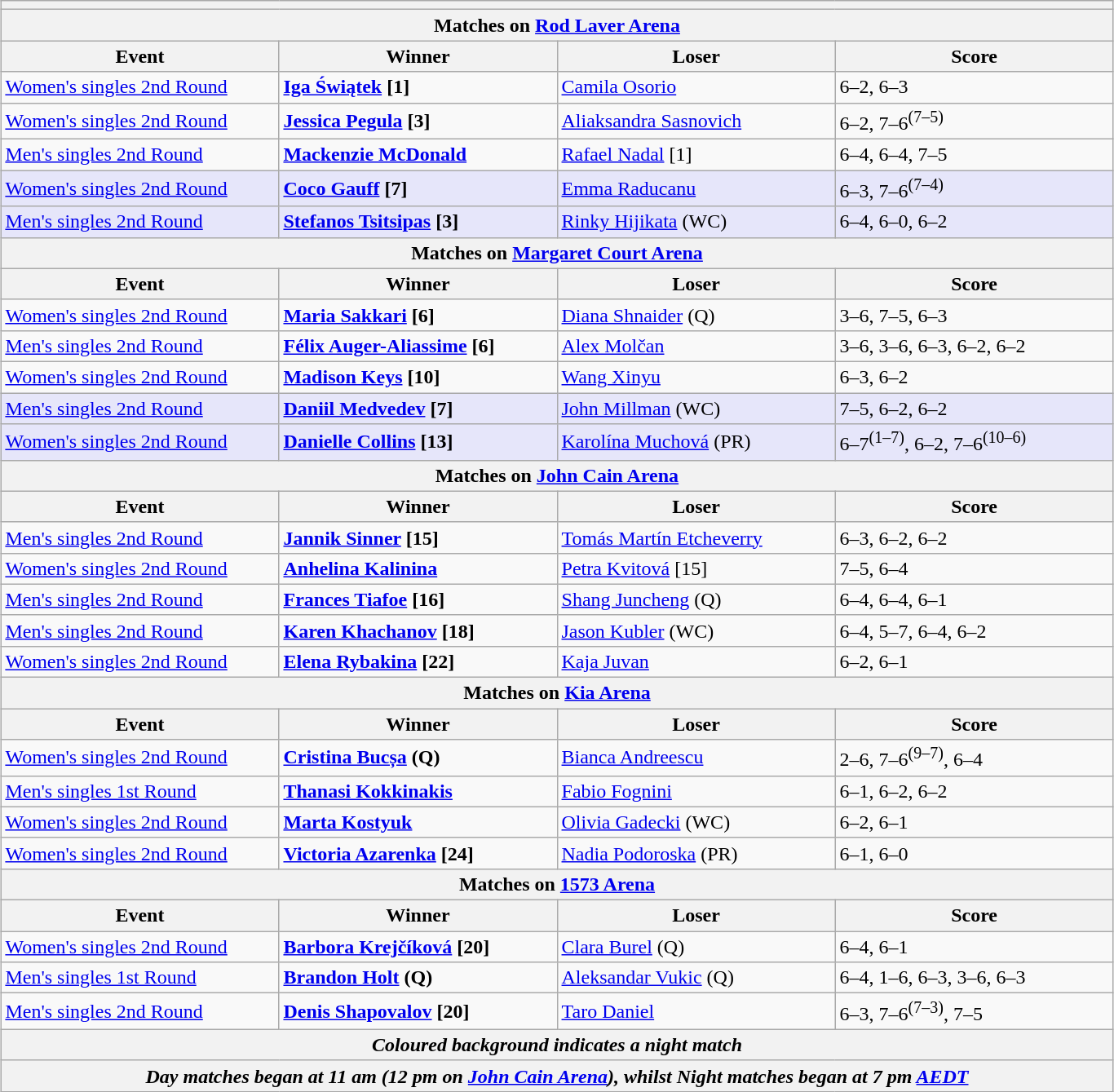<table class="wikitable collapsible uncollapsed" style="margin:auto;">
<tr>
<th colspan=4></th>
</tr>
<tr>
<th colspan=4><strong>Matches on <a href='#'>Rod Laver Arena</a></strong></th>
</tr>
<tr>
<th style="width:220px;">Event</th>
<th style="width:220px;">Winner</th>
<th style="width:220px;">Loser</th>
<th style="width:220px;">Score</th>
</tr>
<tr>
<td><a href='#'>Women's singles 2nd Round</a></td>
<td><strong> <a href='#'>Iga Świątek</a> [1]</strong></td>
<td> <a href='#'>Camila Osorio</a></td>
<td>6–2, 6–3</td>
</tr>
<tr>
<td><a href='#'>Women's singles 2nd Round</a></td>
<td><strong> <a href='#'>Jessica Pegula</a> [3]</strong></td>
<td> <a href='#'>Aliaksandra Sasnovich</a></td>
<td>6–2, 7–6<sup>(7–5)</sup></td>
</tr>
<tr>
<td><a href='#'>Men's singles 2nd Round</a></td>
<td><strong> <a href='#'>Mackenzie McDonald</a></strong></td>
<td> <a href='#'>Rafael Nadal</a> [1]</td>
<td>6–4, 6–4, 7–5</td>
</tr>
<tr bgcolor=lavender>
<td><a href='#'>Women's singles 2nd Round</a></td>
<td><strong> <a href='#'>Coco Gauff</a> [7]</strong></td>
<td> <a href='#'>Emma Raducanu</a></td>
<td>6–3, 7–6<sup>(7–4)</sup></td>
</tr>
<tr bgcolor=lavender>
<td><a href='#'>Men's singles 2nd Round</a></td>
<td><strong> <a href='#'>Stefanos Tsitsipas</a> [3]</strong></td>
<td> <a href='#'>Rinky Hijikata</a> (WC)</td>
<td>6–4, 6–0, 6–2</td>
</tr>
<tr>
<th colspan=4><strong>Matches on <a href='#'>Margaret Court Arena</a></strong></th>
</tr>
<tr>
<th style="width:220px;">Event</th>
<th style="width:220px;">Winner</th>
<th style="width:220px;">Loser</th>
<th style="width:220px;">Score</th>
</tr>
<tr>
<td><a href='#'>Women's singles 2nd Round</a></td>
<td><strong> <a href='#'>Maria Sakkari</a> [6]</strong></td>
<td> <a href='#'>Diana Shnaider</a> (Q)</td>
<td>3–6, 7–5, 6–3</td>
</tr>
<tr>
<td><a href='#'>Men's singles 2nd Round</a></td>
<td><strong> <a href='#'>Félix Auger-Aliassime</a> [6]</strong></td>
<td> <a href='#'>Alex Molčan</a></td>
<td>3–6, 3–6, 6–3, 6–2, 6–2</td>
</tr>
<tr>
<td><a href='#'>Women's singles 2nd Round</a></td>
<td><strong> <a href='#'>Madison Keys</a> [10]</strong></td>
<td> <a href='#'>Wang Xinyu</a></td>
<td>6–3, 6–2</td>
</tr>
<tr bgcolor=lavender>
<td><a href='#'>Men's singles 2nd Round</a></td>
<td><strong> <a href='#'>Daniil Medvedev</a> [7]</strong></td>
<td> <a href='#'>John Millman</a> (WC)</td>
<td>7–5, 6–2, 6–2</td>
</tr>
<tr bgcolor=lavender>
<td><a href='#'>Women's singles 2nd Round</a></td>
<td><strong> <a href='#'>Danielle Collins</a> [13]</strong></td>
<td> <a href='#'>Karolína Muchová</a> (PR)</td>
<td>6–7<sup>(1–7)</sup>, 6–2, 7–6<sup>(10–6)</sup></td>
</tr>
<tr>
<th colspan=4><strong>Matches on <a href='#'>John Cain Arena</a></strong></th>
</tr>
<tr>
<th style="width:220px;">Event</th>
<th style="width:220px;">Winner</th>
<th style="width:220px;">Loser</th>
<th style="width:220px;">Score</th>
</tr>
<tr>
<td><a href='#'>Men's singles 2nd Round</a></td>
<td><strong> <a href='#'>Jannik Sinner</a> [15]</strong></td>
<td> <a href='#'>Tomás Martín Etcheverry</a></td>
<td>6–3, 6–2, 6–2</td>
</tr>
<tr>
<td><a href='#'>Women's singles 2nd Round</a></td>
<td><strong> <a href='#'>Anhelina Kalinina</a></strong></td>
<td> <a href='#'>Petra Kvitová</a> [15]</td>
<td>7–5, 6–4</td>
</tr>
<tr>
<td><a href='#'>Men's singles 2nd Round</a></td>
<td><strong> <a href='#'>Frances Tiafoe</a> [16]</strong></td>
<td> <a href='#'>Shang Juncheng</a> (Q)</td>
<td>6–4, 6–4, 6–1</td>
</tr>
<tr>
<td><a href='#'>Men's singles 2nd Round</a></td>
<td><strong> <a href='#'>Karen Khachanov</a> [18]</strong></td>
<td> <a href='#'>Jason Kubler</a> (WC)</td>
<td>6–4, 5–7, 6–4, 6–2</td>
</tr>
<tr>
<td><a href='#'>Women's singles 2nd Round</a></td>
<td><strong> <a href='#'>Elena Rybakina</a> [22]</strong></td>
<td> <a href='#'>Kaja Juvan</a></td>
<td>6–2, 6–1</td>
</tr>
<tr>
<th colspan=4><strong>Matches on <a href='#'>Kia Arena</a></strong></th>
</tr>
<tr>
<th style="width:220px;">Event</th>
<th style="width:220px;">Winner</th>
<th style="width:220px;">Loser</th>
<th style="width:220px;">Score</th>
</tr>
<tr>
<td><a href='#'>Women's singles 2nd Round</a></td>
<td><strong> <a href='#'>Cristina Bucșa</a> (Q)</strong></td>
<td> <a href='#'>Bianca Andreescu</a></td>
<td>2–6, 7–6<sup>(9–7)</sup>, 6–4</td>
</tr>
<tr>
<td><a href='#'>Men's singles 1st Round</a></td>
<td><strong> <a href='#'>Thanasi Kokkinakis</a></strong></td>
<td> <a href='#'>Fabio Fognini</a></td>
<td>6–1, 6–2, 6–2</td>
</tr>
<tr>
<td><a href='#'>Women's singles 2nd Round</a></td>
<td><strong> <a href='#'>Marta Kostyuk</a></strong></td>
<td> <a href='#'>Olivia Gadecki</a> (WC)</td>
<td>6–2, 6–1</td>
</tr>
<tr>
<td><a href='#'>Women's singles 2nd Round</a></td>
<td><strong> <a href='#'>Victoria Azarenka</a> [24]</strong></td>
<td> <a href='#'>Nadia Podoroska</a> (PR)</td>
<td>6–1, 6–0</td>
</tr>
<tr>
<th colspan=4><strong>Matches on <a href='#'>1573 Arena</a></strong></th>
</tr>
<tr>
<th style="width:220px;">Event</th>
<th style="width:220px;">Winner</th>
<th style="width:220px;">Loser</th>
<th style="width:220px;">Score</th>
</tr>
<tr>
<td><a href='#'>Women's singles 2nd Round</a></td>
<td><strong> <a href='#'>Barbora Krejčíková</a> [20]</strong></td>
<td> <a href='#'>Clara Burel</a> (Q)</td>
<td>6–4, 6–1</td>
</tr>
<tr>
<td><a href='#'>Men's singles 1st Round</a></td>
<td><strong> <a href='#'>Brandon Holt</a> (Q)</strong></td>
<td> <a href='#'>Aleksandar Vukic</a> (Q)</td>
<td>6–4, 1–6, 6–3, 3–6, 6–3</td>
</tr>
<tr>
<td><a href='#'>Men's singles 2nd Round</a></td>
<td><strong> <a href='#'>Denis Shapovalov</a> [20]</strong></td>
<td> <a href='#'>Taro Daniel</a></td>
<td>6–3, 7–6<sup>(7–3)</sup>, 7–5</td>
</tr>
<tr>
<th colspan=4><em>Coloured background indicates a night match</em></th>
</tr>
<tr>
<th colspan=4><em>Day matches began at 11 am (12 pm on <a href='#'>John Cain Arena</a>), whilst Night matches began at 7 pm <a href='#'>AEDT</a></em></th>
</tr>
</table>
